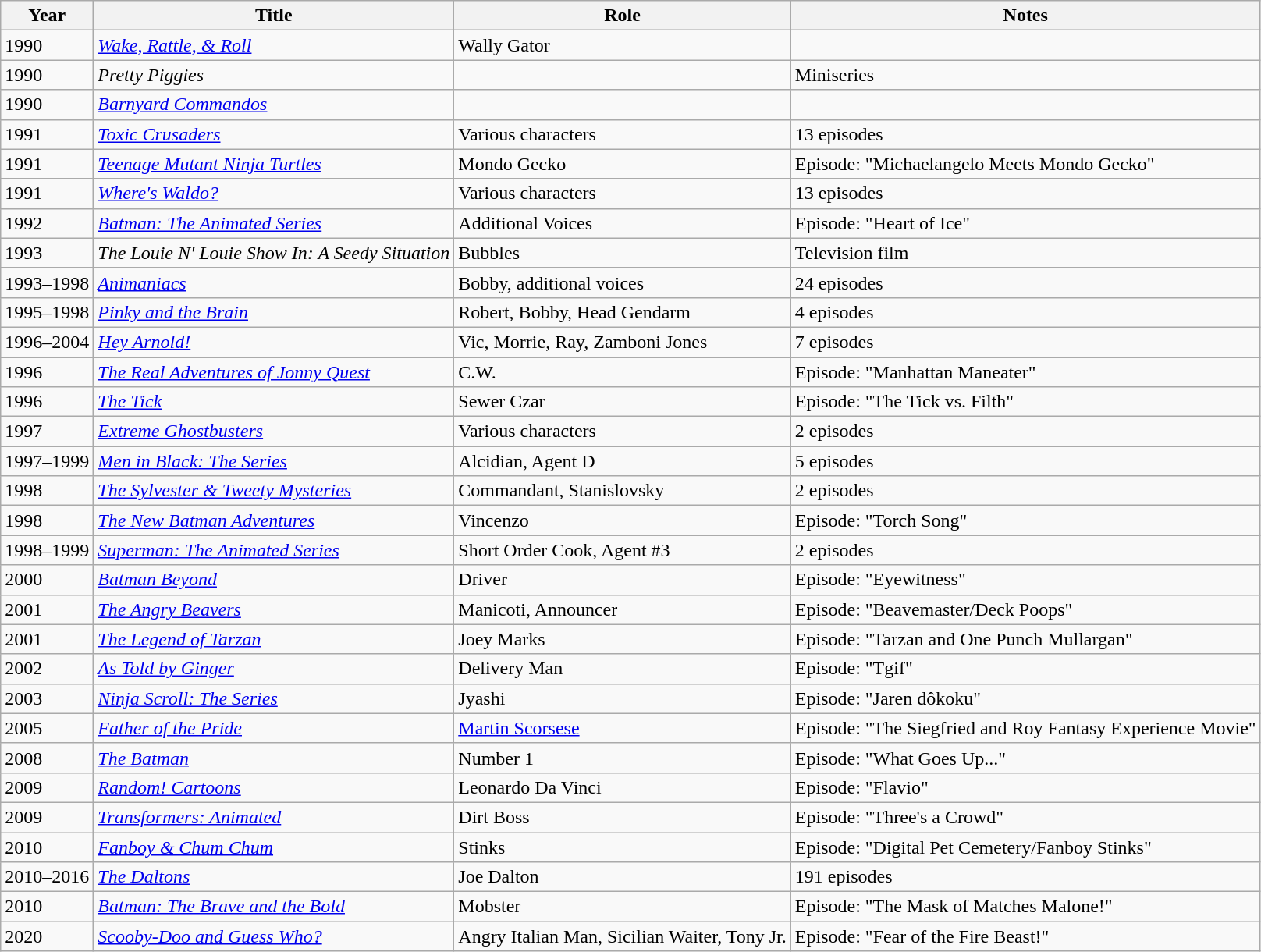<table class="wikitable sortable">
<tr>
<th>Year</th>
<th>Title</th>
<th>Role</th>
<th>Notes</th>
</tr>
<tr>
<td>1990</td>
<td><em><a href='#'>Wake, Rattle, & Roll</a></em></td>
<td>Wally Gator</td>
<td></td>
</tr>
<tr>
<td>1990</td>
<td><em>Pretty Piggies</em></td>
<td></td>
<td>Miniseries</td>
</tr>
<tr>
<td>1990</td>
<td><em><a href='#'>Barnyard Commandos</a></em></td>
<td></td>
<td></td>
</tr>
<tr>
<td>1991</td>
<td><em><a href='#'>Toxic Crusaders</a></em></td>
<td>Various characters</td>
<td>13 episodes</td>
</tr>
<tr>
<td>1991</td>
<td><em><a href='#'>Teenage Mutant Ninja Turtles</a></em></td>
<td>Mondo Gecko</td>
<td>Episode: "Michaelangelo Meets Mondo Gecko"</td>
</tr>
<tr>
<td>1991</td>
<td><em><a href='#'>Where's Waldo?</a></em></td>
<td>Various characters</td>
<td>13 episodes</td>
</tr>
<tr>
<td>1992</td>
<td><em><a href='#'>Batman: The Animated Series</a></em></td>
<td>Additional Voices</td>
<td>Episode: "Heart of Ice"</td>
</tr>
<tr>
<td>1993</td>
<td><em>The Louie N' Louie Show In: A Seedy Situation</em></td>
<td>Bubbles</td>
<td>Television film</td>
</tr>
<tr>
<td>1993–1998</td>
<td><em><a href='#'>Animaniacs</a></em></td>
<td>Bobby, additional voices</td>
<td>24 episodes</td>
</tr>
<tr>
<td>1995–1998</td>
<td><em><a href='#'>Pinky and the Brain</a></em></td>
<td>Robert, Bobby, Head Gendarm</td>
<td>4 episodes</td>
</tr>
<tr>
<td>1996–2004</td>
<td><em><a href='#'>Hey Arnold!</a></em></td>
<td>Vic, Morrie, Ray, Zamboni Jones</td>
<td>7 episodes</td>
</tr>
<tr>
<td>1996</td>
<td><em><a href='#'>The Real Adventures of Jonny Quest</a></em></td>
<td>C.W.</td>
<td>Episode: "Manhattan Maneater"</td>
</tr>
<tr>
<td>1996</td>
<td><em><a href='#'>The Tick</a></em></td>
<td>Sewer Czar</td>
<td>Episode: "The Tick vs. Filth"</td>
</tr>
<tr>
<td>1997</td>
<td><em><a href='#'>Extreme Ghostbusters</a></em></td>
<td>Various characters</td>
<td>2 episodes</td>
</tr>
<tr>
<td>1997–1999</td>
<td><em><a href='#'>Men in Black: The Series</a></em></td>
<td>Alcidian, Agent D</td>
<td>5 episodes</td>
</tr>
<tr>
<td>1998</td>
<td><em><a href='#'>The Sylvester & Tweety Mysteries</a></em></td>
<td>Commandant, Stanislovsky</td>
<td>2 episodes</td>
</tr>
<tr>
<td>1998</td>
<td><em><a href='#'>The New Batman Adventures</a></em></td>
<td>Vincenzo</td>
<td>Episode: "Torch Song"</td>
</tr>
<tr>
<td>1998–1999</td>
<td><em><a href='#'>Superman: The Animated Series</a></em></td>
<td>Short Order Cook, Agent #3</td>
<td>2 episodes</td>
</tr>
<tr>
<td>2000</td>
<td><em><a href='#'>Batman Beyond</a></em></td>
<td>Driver</td>
<td>Episode: "Eyewitness"</td>
</tr>
<tr>
<td>2001</td>
<td><em><a href='#'>The Angry Beavers</a></em></td>
<td>Manicoti, Announcer</td>
<td>Episode: "Beavemaster/Deck Poops"</td>
</tr>
<tr>
<td>2001</td>
<td><em><a href='#'>The Legend of Tarzan</a></em></td>
<td>Joey Marks</td>
<td>Episode: "Tarzan and One Punch Mullargan"</td>
</tr>
<tr>
<td>2002</td>
<td><em><a href='#'>As Told by Ginger</a></em></td>
<td>Delivery Man</td>
<td>Episode: "Tgif"</td>
</tr>
<tr>
<td>2003</td>
<td><em><a href='#'>Ninja Scroll: The Series</a></em></td>
<td>Jyashi</td>
<td>Episode: "Jaren dôkoku"</td>
</tr>
<tr>
<td>2005</td>
<td><em><a href='#'>Father of the Pride</a></em></td>
<td><a href='#'>Martin Scorsese</a></td>
<td>Episode: "The Siegfried and Roy Fantasy Experience Movie"</td>
</tr>
<tr>
<td>2008</td>
<td><em><a href='#'>The Batman</a></em></td>
<td>Number 1</td>
<td>Episode: "What Goes Up..."</td>
</tr>
<tr>
<td>2009</td>
<td><em><a href='#'>Random! Cartoons</a></em></td>
<td>Leonardo Da Vinci</td>
<td>Episode: "Flavio"</td>
</tr>
<tr>
<td>2009</td>
<td><em><a href='#'>Transformers: Animated</a></em></td>
<td>Dirt Boss</td>
<td>Episode: "Three's a Crowd"</td>
</tr>
<tr>
<td>2010</td>
<td><em><a href='#'>Fanboy & Chum Chum</a></em></td>
<td>Stinks</td>
<td>Episode: "Digital Pet Cemetery/Fanboy Stinks"</td>
</tr>
<tr>
<td>2010–2016</td>
<td><em><a href='#'>The Daltons</a></em></td>
<td>Joe Dalton</td>
<td>191 episodes</td>
</tr>
<tr>
<td>2010</td>
<td><em><a href='#'>Batman: The Brave and the Bold</a></em></td>
<td>Mobster</td>
<td>Episode: "The Mask of Matches Malone!"</td>
</tr>
<tr>
<td>2020</td>
<td><em><a href='#'>Scooby-Doo and Guess Who?</a></em></td>
<td>Angry Italian Man, Sicilian Waiter, Tony Jr.</td>
<td>Episode: "Fear of the Fire Beast!"</td>
</tr>
</table>
